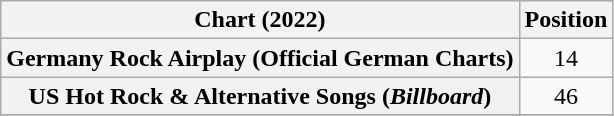<table class="wikitable sortable plainrowheaders" style="text-align:center">
<tr>
<th scope="col">Chart (2022)</th>
<th scope="col">Position</th>
</tr>
<tr>
<th scope="row">Germany Rock Airplay (Official German Charts)</th>
<td>14</td>
</tr>
<tr>
<th scope="row">US Hot Rock & Alternative Songs (<em>Billboard</em>)</th>
<td>46</td>
</tr>
<tr>
</tr>
</table>
